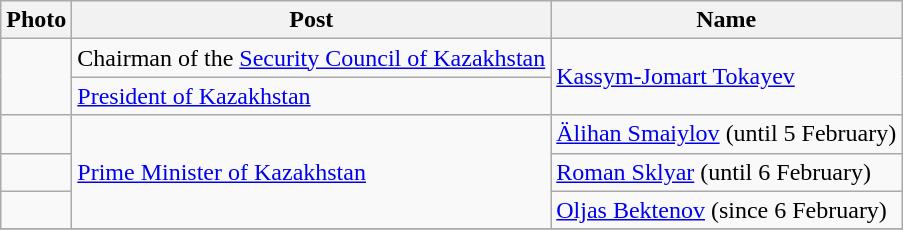<table class=wikitable>
<tr>
<th>Photo</th>
<th>Post</th>
<th>Name</th>
</tr>
<tr>
<td rowspan="2"></td>
<td>Chairman of the <a href='#'>Security Council of Kazakhstan</a></td>
<td rowspan="2"><a href='#'>Kassym-Jomart Tokayev</a></td>
</tr>
<tr>
<td><a href='#'>President of Kazakhstan</a></td>
</tr>
<tr>
<td></td>
<td rowspan="3"><a href='#'>Prime Minister of Kazakhstan</a></td>
<td><a href='#'>Älihan Smaiylov</a> (until 5 February)</td>
</tr>
<tr>
<td></td>
<td><a href='#'>Roman Sklyar</a> (until 6 February)</td>
</tr>
<tr>
<td></td>
<td><a href='#'>Oljas Bektenov</a> (since 6 February)</td>
</tr>
<tr>
</tr>
</table>
